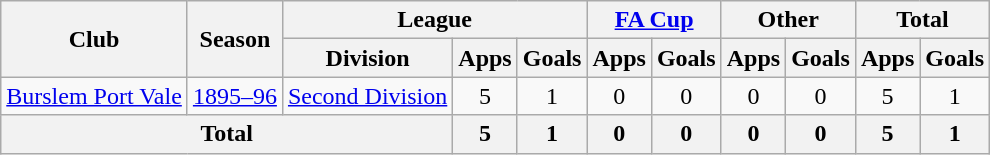<table class="wikitable" style="text-align:center">
<tr>
<th rowspan="2">Club</th>
<th rowspan="2">Season</th>
<th colspan="3">League</th>
<th colspan="2"><a href='#'>FA Cup</a></th>
<th colspan="2">Other</th>
<th colspan="2">Total</th>
</tr>
<tr>
<th>Division</th>
<th>Apps</th>
<th>Goals</th>
<th>Apps</th>
<th>Goals</th>
<th>Apps</th>
<th>Goals</th>
<th>Apps</th>
<th>Goals</th>
</tr>
<tr>
<td><a href='#'>Burslem Port Vale</a></td>
<td><a href='#'>1895–96</a></td>
<td><a href='#'>Second Division</a></td>
<td>5</td>
<td>1</td>
<td>0</td>
<td>0</td>
<td>0</td>
<td>0</td>
<td>5</td>
<td>1</td>
</tr>
<tr>
<th colspan="3">Total</th>
<th>5</th>
<th>1</th>
<th>0</th>
<th>0</th>
<th>0</th>
<th>0</th>
<th>5</th>
<th>1</th>
</tr>
</table>
